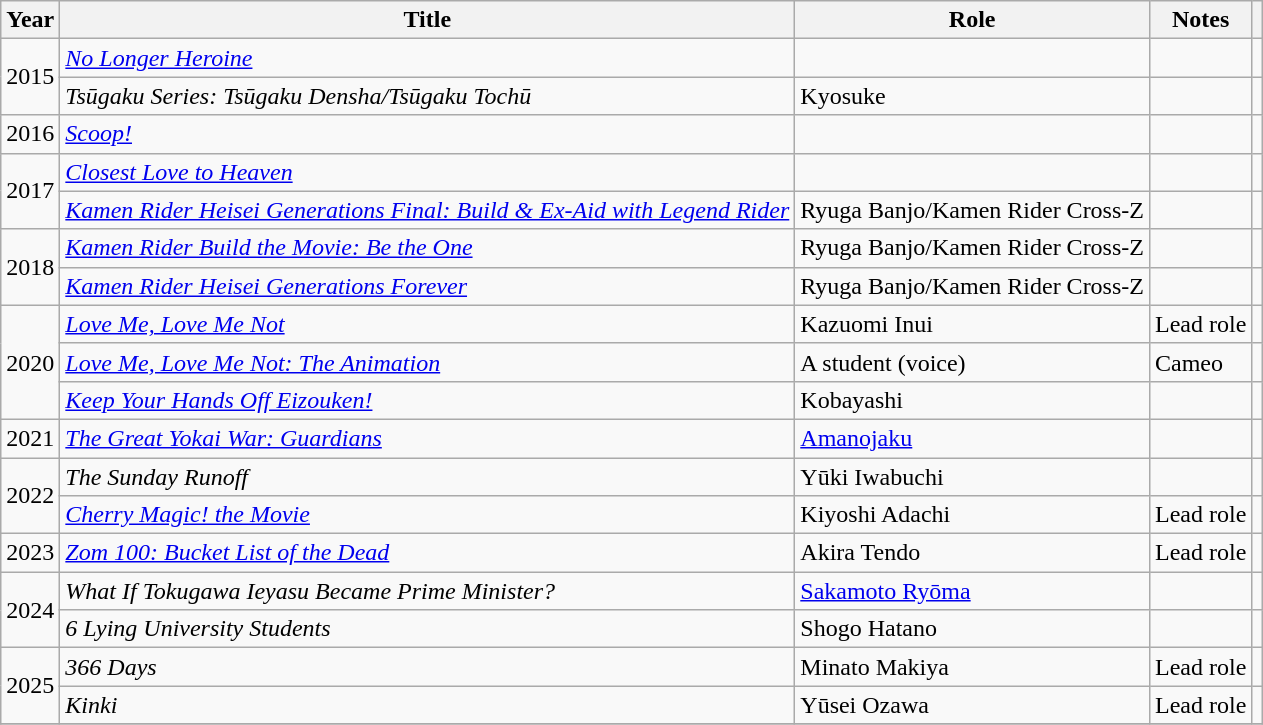<table class="wikitable">
<tr>
<th>Year</th>
<th>Title</th>
<th>Role</th>
<th>Notes</th>
<th></th>
</tr>
<tr>
<td rowspan="2">2015</td>
<td><em><a href='#'>No Longer Heroine</a></em></td>
<td></td>
<td></td>
<td></td>
</tr>
<tr>
<td><em>Tsūgaku Series: Tsūgaku Densha/Tsūgaku Tochū</em></td>
<td>Kyosuke</td>
<td></td>
<td></td>
</tr>
<tr>
<td>2016</td>
<td><em><a href='#'>Scoop!</a></em></td>
<td></td>
<td></td>
<td></td>
</tr>
<tr>
<td rowspan=2>2017</td>
<td><em><a href='#'>Closest Love to Heaven</a></em></td>
<td></td>
<td></td>
<td></td>
</tr>
<tr>
<td><em><a href='#'>Kamen Rider Heisei Generations Final: Build & Ex-Aid with Legend Rider</a></em></td>
<td>Ryuga Banjo/Kamen Rider Cross-Z</td>
<td></td>
<td></td>
</tr>
<tr>
<td rowspan=2>2018</td>
<td><em><a href='#'>Kamen Rider Build the Movie: Be the One</a></em></td>
<td>Ryuga Banjo/Kamen Rider Cross-Z</td>
<td></td>
<td></td>
</tr>
<tr>
<td><em><a href='#'>Kamen Rider Heisei Generations Forever</a></em></td>
<td>Ryuga Banjo/Kamen Rider Cross-Z</td>
<td></td>
<td></td>
</tr>
<tr>
<td rowspan=3>2020</td>
<td><em><a href='#'>Love Me, Love Me Not</a></em></td>
<td>Kazuomi Inui</td>
<td>Lead role</td>
<td></td>
</tr>
<tr>
<td><em><a href='#'>Love Me, Love Me Not: The Animation</a></em></td>
<td>A student (voice)</td>
<td>Cameo</td>
<td></td>
</tr>
<tr>
<td><em><a href='#'>Keep Your Hands Off Eizouken!</a></em></td>
<td>Kobayashi</td>
<td></td>
<td></td>
</tr>
<tr>
<td>2021</td>
<td><em><a href='#'>The Great Yokai War: Guardians</a></em></td>
<td><a href='#'>Amanojaku</a></td>
<td></td>
<td></td>
</tr>
<tr>
<td rowspan=2>2022</td>
<td><em>The Sunday Runoff</em></td>
<td>Yūki Iwabuchi</td>
<td></td>
<td></td>
</tr>
<tr>
<td><em><a href='#'>Cherry Magic! the Movie</a></em></td>
<td>Kiyoshi Adachi</td>
<td>Lead role</td>
<td></td>
</tr>
<tr>
<td>2023</td>
<td><em><a href='#'>Zom 100: Bucket List of the Dead</a></em></td>
<td>Akira Tendo</td>
<td>Lead role</td>
<td></td>
</tr>
<tr>
<td rowspan=2>2024</td>
<td><em>What If Tokugawa Ieyasu Became Prime Minister?</em></td>
<td><a href='#'>Sakamoto Ryōma</a></td>
<td></td>
<td></td>
</tr>
<tr>
<td><em>6 Lying University Students</em></td>
<td>Shogo Hatano</td>
<td></td>
<td></td>
</tr>
<tr>
<td rowspan=2>2025</td>
<td><em>366 Days</em></td>
<td>Minato Makiya</td>
<td>Lead role</td>
<td></td>
</tr>
<tr>
<td><em>Kinki</em></td>
<td>Yūsei Ozawa</td>
<td>Lead role</td>
<td></td>
</tr>
<tr>
</tr>
</table>
